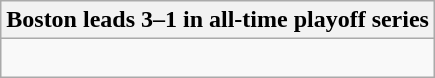<table class="wikitable collapsible collapsed">
<tr>
<th>Boston leads 3–1 in all-time playoff series</th>
</tr>
<tr>
<td><br>


</td>
</tr>
</table>
